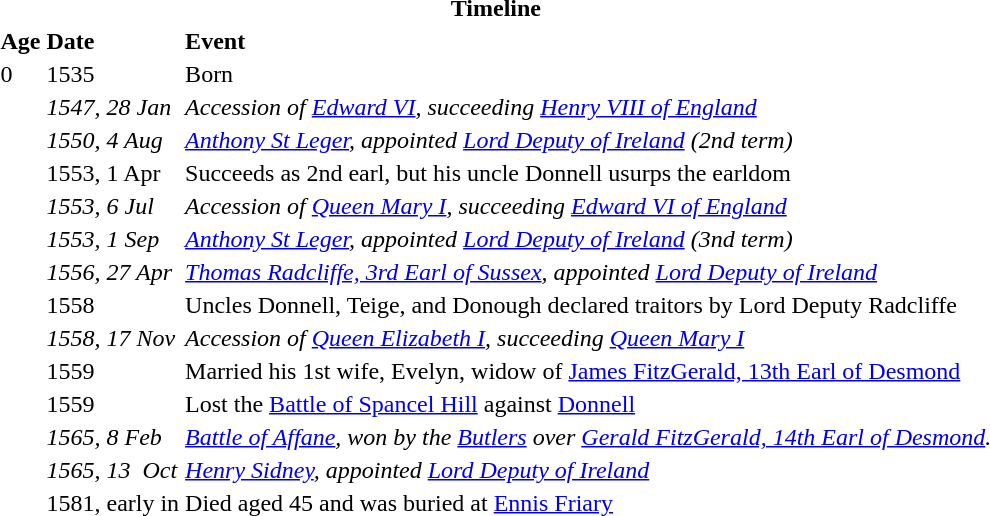<table>
<tr>
<th colspan=3>Timeline</th>
</tr>
<tr>
<th align=left>Age</th>
<th align=left>Date</th>
<th align=left>Event</th>
</tr>
<tr>
<td>0</td>
<td>1535</td>
<td>Born</td>
</tr>
<tr>
<td></td>
<td><em>1547, 28 Jan</em></td>
<td><em>Accession of <a href='#'>Edward VI</a>, succeeding <a href='#'>Henry VIII of England</a></em></td>
</tr>
<tr>
<td></td>
<td><em>1550, 4 Aug</em></td>
<td><em><a href='#'>Anthony St Leger</a>, appointed <a href='#'>Lord Deputy of Ireland</a> (2nd term)</em></td>
</tr>
<tr>
<td></td>
<td>1553, 1 Apr</td>
<td>Succeeds as 2nd earl, but his uncle Donnell usurps the earldom</td>
</tr>
<tr>
<td></td>
<td><em>1553, 6 Jul</em></td>
<td><em>Accession of <a href='#'>Queen Mary I</a>, succeeding <a href='#'>Edward VI of England</a></em></td>
</tr>
<tr>
<td></td>
<td><em>1553, 1 Sep</em></td>
<td><em><a href='#'>Anthony St Leger</a>, appointed <a href='#'>Lord Deputy of Ireland</a> (3nd term)</em></td>
</tr>
<tr>
<td></td>
<td><em>1556, 27 Apr</em></td>
<td><em><a href='#'>Thomas Radcliffe, 3rd Earl of Sussex</a>, appointed <a href='#'>Lord Deputy of Ireland</a></em></td>
</tr>
<tr>
<td></td>
<td>1558</td>
<td>Uncles Donnell, Teige, and Donough declared traitors by Lord Deputy Radcliffe</td>
</tr>
<tr>
<td></td>
<td><em>1558, 17 Nov</em></td>
<td><em>Accession of <a href='#'>Queen Elizabeth I</a>, succeeding <a href='#'>Queen Mary I</a></em></td>
</tr>
<tr>
<td></td>
<td>1559</td>
<td>Married his 1st wife, Evelyn, widow of <a href='#'>James FitzGerald, 13th Earl of Desmond</a></td>
</tr>
<tr>
<td></td>
<td>1559</td>
<td>Lost the <a href='#'>Battle of Spancel Hill</a> against <a href='#'>Donnell</a></td>
</tr>
<tr>
<td></td>
<td><em>1565, 8 Feb</em></td>
<td><em><a href='#'>Battle of Affane</a>, won by the <a href='#'>Butlers</a> over <a href='#'>Gerald FitzGerald, 14th Earl of Desmond</a>.</em></td>
</tr>
<tr>
<td></td>
<td><em>1565, 13  Oct</em></td>
<td><em><a href='#'>Henry Sidney</a>, appointed <a href='#'>Lord Deputy of Ireland</a></em></td>
</tr>
<tr>
<td></td>
<td>1581, early in</td>
<td>Died aged 45 and was buried at <a href='#'>Ennis Friary</a></td>
</tr>
</table>
